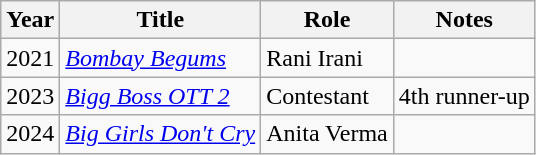<table class="wikitable">
<tr>
<th>Year</th>
<th>Title</th>
<th>Role</th>
<th>Notes</th>
</tr>
<tr>
<td>2021</td>
<td><em><a href='#'>Bombay Begums</a></em></td>
<td>Rani Irani</td>
<td></td>
</tr>
<tr>
<td>2023</td>
<td><em><a href='#'>Bigg Boss OTT 2</a></em></td>
<td>Contestant</td>
<td>4th runner-up</td>
</tr>
<tr>
<td>2024</td>
<td><em><a href='#'>Big Girls Don't Cry</a></td>
<td>Anita Verma</td>
<td></td>
</tr>
</table>
